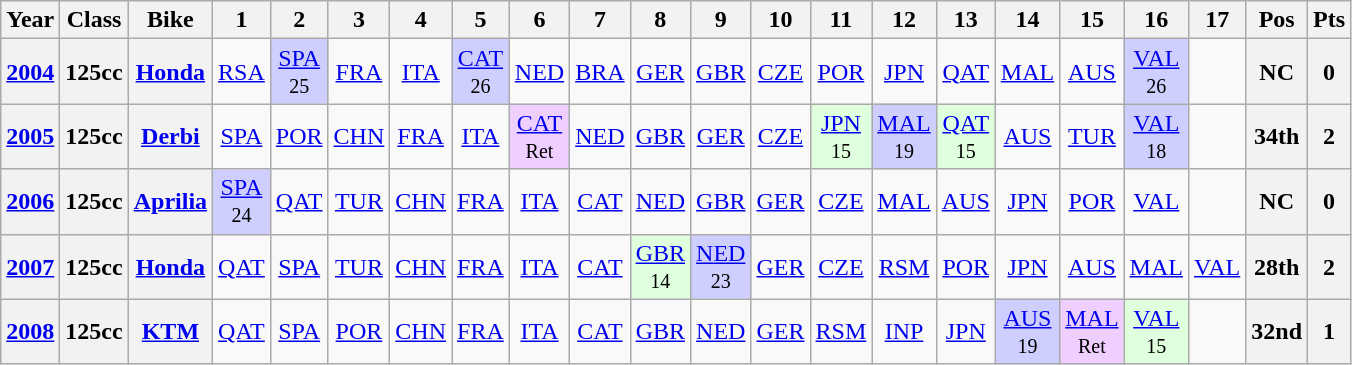<table class="wikitable" style="text-align:center">
<tr>
<th>Year</th>
<th>Class</th>
<th>Bike</th>
<th>1</th>
<th>2</th>
<th>3</th>
<th>4</th>
<th>5</th>
<th>6</th>
<th>7</th>
<th>8</th>
<th>9</th>
<th>10</th>
<th>11</th>
<th>12</th>
<th>13</th>
<th>14</th>
<th>15</th>
<th>16</th>
<th>17</th>
<th>Pos</th>
<th>Pts</th>
</tr>
<tr>
<th><a href='#'>2004</a></th>
<th>125cc</th>
<th><a href='#'>Honda</a></th>
<td><a href='#'>RSA</a></td>
<td style="background:#cfcfff;"><a href='#'>SPA</a><br><small>25</small></td>
<td><a href='#'>FRA</a></td>
<td><a href='#'>ITA</a></td>
<td style="background:#cfcfff;"><a href='#'>CAT</a><br><small>26</small></td>
<td><a href='#'>NED</a></td>
<td><a href='#'>BRA</a></td>
<td><a href='#'>GER</a></td>
<td><a href='#'>GBR</a></td>
<td><a href='#'>CZE</a></td>
<td><a href='#'>POR</a></td>
<td><a href='#'>JPN</a></td>
<td><a href='#'>QAT</a></td>
<td><a href='#'>MAL</a></td>
<td><a href='#'>AUS</a></td>
<td style="background:#cfcfff;"><a href='#'>VAL</a><br><small>26</small></td>
<td></td>
<th>NC</th>
<th>0</th>
</tr>
<tr>
<th><a href='#'>2005</a></th>
<th>125cc</th>
<th><a href='#'>Derbi</a></th>
<td><a href='#'>SPA</a></td>
<td><a href='#'>POR</a></td>
<td><a href='#'>CHN</a></td>
<td><a href='#'>FRA</a></td>
<td><a href='#'>ITA</a></td>
<td style="background:#efcfff;"><a href='#'>CAT</a><br><small>Ret</small></td>
<td><a href='#'>NED</a></td>
<td><a href='#'>GBR</a></td>
<td><a href='#'>GER</a></td>
<td><a href='#'>CZE</a></td>
<td style="background:#dfffdf;"><a href='#'>JPN</a><br><small>15</small></td>
<td style="background:#cfcfff;"><a href='#'>MAL</a><br><small>19</small></td>
<td style="background:#dfffdf;"><a href='#'>QAT</a><br><small>15</small></td>
<td><a href='#'>AUS</a></td>
<td><a href='#'>TUR</a></td>
<td style="background:#cfcfff;"><a href='#'>VAL</a><br><small>18</small></td>
<td></td>
<th>34th</th>
<th>2</th>
</tr>
<tr>
<th><a href='#'>2006</a></th>
<th>125cc</th>
<th><a href='#'>Aprilia</a></th>
<td style="background:#cfcfff;"><a href='#'>SPA</a><br><small>24</small></td>
<td><a href='#'>QAT</a></td>
<td><a href='#'>TUR</a></td>
<td><a href='#'>CHN</a></td>
<td><a href='#'>FRA</a></td>
<td><a href='#'>ITA</a></td>
<td><a href='#'>CAT</a></td>
<td><a href='#'>NED</a></td>
<td><a href='#'>GBR</a></td>
<td><a href='#'>GER</a></td>
<td><a href='#'>CZE</a></td>
<td><a href='#'>MAL</a></td>
<td><a href='#'>AUS</a></td>
<td><a href='#'>JPN</a></td>
<td><a href='#'>POR</a></td>
<td><a href='#'>VAL</a></td>
<td></td>
<th>NC</th>
<th>0</th>
</tr>
<tr>
<th><a href='#'>2007</a></th>
<th>125cc</th>
<th><a href='#'>Honda</a></th>
<td><a href='#'>QAT</a></td>
<td><a href='#'>SPA</a></td>
<td><a href='#'>TUR</a></td>
<td><a href='#'>CHN</a></td>
<td><a href='#'>FRA</a></td>
<td><a href='#'>ITA</a></td>
<td><a href='#'>CAT</a></td>
<td style="background:#dfffdf;"><a href='#'>GBR</a><br><small>14</small></td>
<td style="background:#cfcfff;"><a href='#'>NED</a><br><small>23</small></td>
<td><a href='#'>GER</a></td>
<td><a href='#'>CZE</a></td>
<td><a href='#'>RSM</a></td>
<td><a href='#'>POR</a></td>
<td><a href='#'>JPN</a></td>
<td><a href='#'>AUS</a></td>
<td><a href='#'>MAL</a></td>
<td><a href='#'>VAL</a></td>
<th>28th</th>
<th>2</th>
</tr>
<tr>
<th><a href='#'>2008</a></th>
<th>125cc</th>
<th><a href='#'>KTM</a></th>
<td><a href='#'>QAT</a></td>
<td><a href='#'>SPA</a></td>
<td><a href='#'>POR</a></td>
<td><a href='#'>CHN</a></td>
<td><a href='#'>FRA</a></td>
<td><a href='#'>ITA</a></td>
<td><a href='#'>CAT</a></td>
<td><a href='#'>GBR</a></td>
<td><a href='#'>NED</a></td>
<td><a href='#'>GER</a></td>
<td><a href='#'>RSM</a></td>
<td><a href='#'>INP</a></td>
<td><a href='#'>JPN</a></td>
<td style="background:#cfcfff;"><a href='#'>AUS</a><br><small>19</small></td>
<td style="background:#efcfff;"><a href='#'>MAL</a><br><small>Ret</small></td>
<td style="background:#dfffdf;"><a href='#'>VAL</a><br><small>15</small></td>
<td></td>
<th>32nd</th>
<th>1</th>
</tr>
</table>
